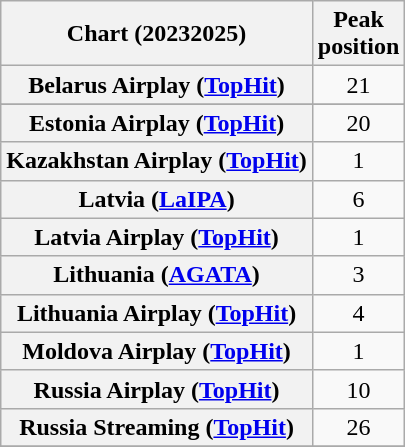<table class="wikitable sortable plainrowheaders" style="text-align:center">
<tr>
<th scope="col">Chart (20232025)</th>
<th scope="col">Peak<br>position</th>
</tr>
<tr>
<th scope="row">Belarus Airplay (<a href='#'>TopHit</a>)</th>
<td>21</td>
</tr>
<tr>
</tr>
<tr>
<th scope="row">Estonia Airplay (<a href='#'>TopHit</a>)</th>
<td>20</td>
</tr>
<tr>
<th scope="row">Kazakhstan Airplay (<a href='#'>TopHit</a>)</th>
<td>1</td>
</tr>
<tr>
<th scope="row">Latvia (<a href='#'>LaIPA</a>)</th>
<td>6</td>
</tr>
<tr>
<th scope="row">Latvia Airplay (<a href='#'>TopHit</a>)</th>
<td>1</td>
</tr>
<tr>
<th scope="row">Lithuania (<a href='#'>AGATA</a>)</th>
<td>3</td>
</tr>
<tr>
<th scope="row">Lithuania Airplay (<a href='#'>TopHit</a>)</th>
<td>4</td>
</tr>
<tr>
<th scope="row">Moldova Airplay (<a href='#'>TopHit</a>)</th>
<td>1</td>
</tr>
<tr>
<th scope="row">Russia Airplay (<a href='#'>TopHit</a>)</th>
<td>10</td>
</tr>
<tr>
<th scope="row">Russia Streaming (<a href='#'>TopHit</a>)</th>
<td>26</td>
</tr>
<tr>
</tr>
</table>
